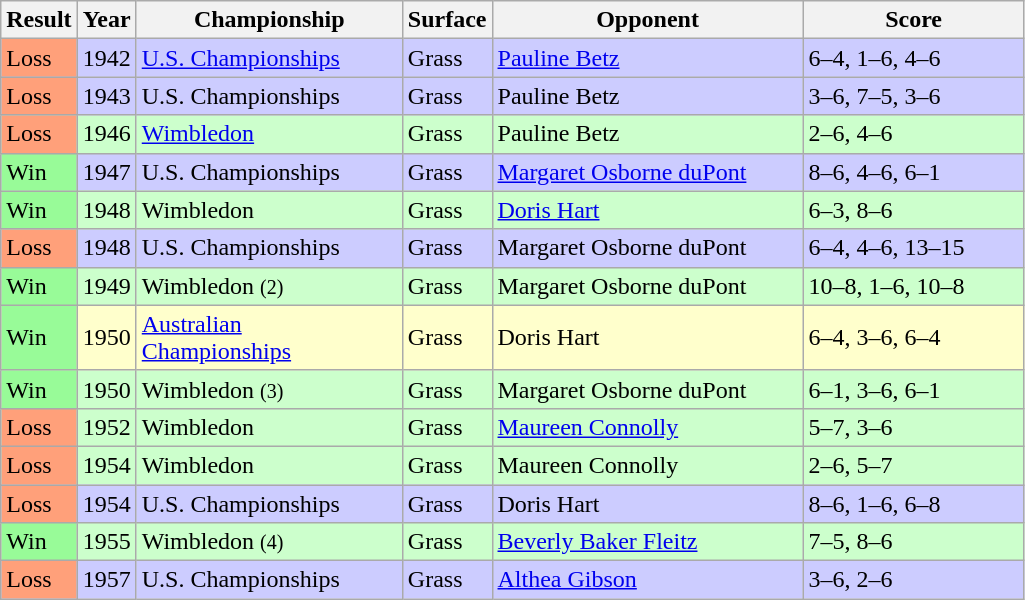<table class='sortable wikitable'>
<tr>
<th style="width:40px">Result</th>
<th style="width:30px">Year</th>
<th style="width:170px">Championship</th>
<th style="width:50px">Surface</th>
<th style="width:200px">Opponent</th>
<th style="width:140px" class="unsortable">Score</th>
</tr>
<tr style="background:#ccf;">
<td style="background:#ffa07a;">Loss</td>
<td>1942</td>
<td><a href='#'>U.S. Championships</a></td>
<td>Grass</td>
<td> <a href='#'>Pauline Betz</a></td>
<td>6–4, 1–6, 4–6</td>
</tr>
<tr style="background:#ccf;">
<td style="background:#ffa07a;">Loss</td>
<td>1943</td>
<td>U.S. Championships</td>
<td>Grass</td>
<td> Pauline Betz</td>
<td>3–6, 7–5, 3–6</td>
</tr>
<tr style="background:#cfc;">
<td style="background:#ffa07a;">Loss</td>
<td>1946</td>
<td><a href='#'>Wimbledon</a></td>
<td>Grass</td>
<td> Pauline Betz</td>
<td>2–6, 4–6</td>
</tr>
<tr style="background:#ccf;">
<td style="background:#98fb98;">Win</td>
<td>1947</td>
<td>U.S. Championships</td>
<td>Grass</td>
<td> <a href='#'>Margaret Osborne duPont</a></td>
<td>8–6, 4–6, 6–1</td>
</tr>
<tr style="background:#cfc;">
<td style="background:#98fb98;">Win</td>
<td>1948</td>
<td>Wimbledon</td>
<td>Grass</td>
<td> <a href='#'>Doris Hart</a></td>
<td>6–3, 8–6</td>
</tr>
<tr style="background:#ccf;">
<td style="background:#ffa07a;">Loss</td>
<td>1948</td>
<td>U.S. Championships</td>
<td>Grass</td>
<td> Margaret Osborne duPont</td>
<td>6–4, 4–6, 13–15</td>
</tr>
<tr style="background:#cfc;">
<td style="background:#98fb98;">Win</td>
<td>1949</td>
<td>Wimbledon <small>(2)</small></td>
<td>Grass</td>
<td> Margaret Osborne duPont</td>
<td>10–8, 1–6, 10–8</td>
</tr>
<tr style="background:#ffc;">
<td style="background:#98fb98;">Win</td>
<td>1950</td>
<td><a href='#'>Australian Championships</a></td>
<td>Grass</td>
<td> Doris Hart</td>
<td>6–4, 3–6, 6–4</td>
</tr>
<tr style="background:#cfc;">
<td style="background:#98fb98;">Win</td>
<td>1950</td>
<td>Wimbledon <small>(3)</small></td>
<td>Grass</td>
<td> Margaret Osborne duPont</td>
<td>6–1, 3–6, 6–1</td>
</tr>
<tr style="background:#cfc;">
<td style="background:#ffa07a;">Loss</td>
<td>1952</td>
<td>Wimbledon</td>
<td>Grass</td>
<td> <a href='#'>Maureen Connolly</a></td>
<td>5–7, 3–6</td>
</tr>
<tr style="background:#cfc;">
<td style="background:#ffa07a;">Loss</td>
<td>1954</td>
<td>Wimbledon</td>
<td>Grass</td>
<td> Maureen Connolly</td>
<td>2–6, 5–7</td>
</tr>
<tr style="background:#ccf;">
<td style="background:#ffa07a;">Loss</td>
<td>1954</td>
<td>U.S. Championships</td>
<td>Grass</td>
<td> Doris Hart</td>
<td>8–6, 1–6, 6–8</td>
</tr>
<tr style="background:#cfc;">
<td style="background:#98fb98;">Win</td>
<td>1955</td>
<td>Wimbledon <small>(4)</small></td>
<td>Grass</td>
<td> <a href='#'>Beverly Baker Fleitz</a></td>
<td>7–5, 8–6</td>
</tr>
<tr style="background:#ccf;">
<td style="background:#ffa07a;">Loss</td>
<td>1957</td>
<td>U.S. Championships</td>
<td>Grass</td>
<td> <a href='#'>Althea Gibson</a></td>
<td>3–6, 2–6</td>
</tr>
</table>
